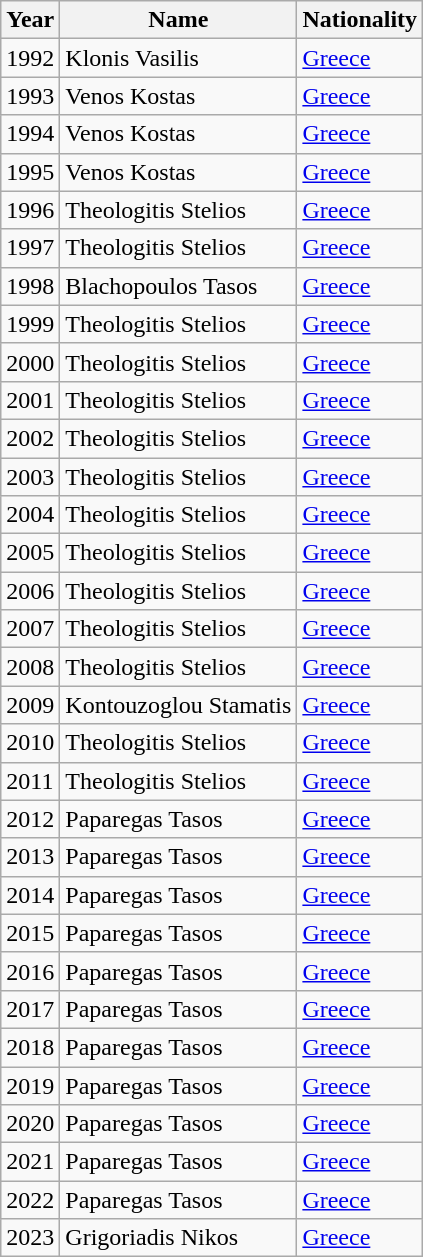<table class="wikitable sortable">
<tr>
<th>Year</th>
<th>Name</th>
<th>Nationality</th>
</tr>
<tr>
<td>1992</td>
<td>Klonis Vasilis</td>
<td><a href='#'>Greece</a></td>
</tr>
<tr>
<td>1993</td>
<td>Venos Kostas</td>
<td><a href='#'>Greece</a></td>
</tr>
<tr>
<td>1994</td>
<td>Venos Kostas</td>
<td><a href='#'>Greece</a></td>
</tr>
<tr>
<td>1995</td>
<td>Venos Kostas</td>
<td><a href='#'>Greece</a></td>
</tr>
<tr>
<td>1996</td>
<td>Theologitis Stelios</td>
<td><a href='#'>Greece</a></td>
</tr>
<tr>
<td>1997</td>
<td>Theologitis Stelios</td>
<td><a href='#'>Greece</a></td>
</tr>
<tr>
<td>1998</td>
<td>Blachopoulos Tasos</td>
<td><a href='#'>Greece</a></td>
</tr>
<tr>
<td>1999</td>
<td>Theologitis Stelios</td>
<td><a href='#'>Greece</a></td>
</tr>
<tr>
<td>2000</td>
<td>Theologitis Stelios</td>
<td><a href='#'>Greece</a></td>
</tr>
<tr>
<td>2001</td>
<td>Theologitis Stelios</td>
<td><a href='#'>Greece</a></td>
</tr>
<tr>
<td>2002</td>
<td>Theologitis Stelios</td>
<td><a href='#'>Greece</a></td>
</tr>
<tr>
<td>2003</td>
<td>Theologitis Stelios</td>
<td><a href='#'>Greece</a></td>
</tr>
<tr>
<td>2004</td>
<td>Theologitis Stelios</td>
<td><a href='#'>Greece</a></td>
</tr>
<tr>
<td>2005</td>
<td>Theologitis Stelios</td>
<td><a href='#'>Greece</a></td>
</tr>
<tr>
<td>2006</td>
<td>Theologitis Stelios</td>
<td><a href='#'>Greece</a></td>
</tr>
<tr>
<td>2007</td>
<td>Theologitis Stelios</td>
<td><a href='#'>Greece</a></td>
</tr>
<tr>
<td>2008</td>
<td>Theologitis Stelios</td>
<td><a href='#'>Greece</a></td>
</tr>
<tr>
<td>2009</td>
<td>Kontouzoglou Stamatis</td>
<td><a href='#'>Greece</a></td>
</tr>
<tr>
<td>2010</td>
<td>Theologitis Stelios</td>
<td><a href='#'>Greece</a></td>
</tr>
<tr>
<td>2011</td>
<td>Theologitis Stelios</td>
<td><a href='#'>Greece</a></td>
</tr>
<tr>
<td>2012</td>
<td>Paparegas Tasos</td>
<td><a href='#'>Greece</a></td>
</tr>
<tr>
<td>2013</td>
<td>Paparegas Tasos</td>
<td><a href='#'>Greece</a></td>
</tr>
<tr>
<td>2014</td>
<td>Paparegas Tasos</td>
<td><a href='#'>Greece</a></td>
</tr>
<tr>
<td>2015</td>
<td>Paparegas Tasos</td>
<td><a href='#'>Greece</a></td>
</tr>
<tr>
<td>2016</td>
<td>Paparegas Tasos</td>
<td><a href='#'>Greece</a></td>
</tr>
<tr>
<td>2017</td>
<td>Paparegas Tasos</td>
<td><a href='#'>Greece</a></td>
</tr>
<tr>
<td>2018</td>
<td>Paparegas Tasos</td>
<td><a href='#'>Greece</a></td>
</tr>
<tr>
<td>2019</td>
<td>Paparegas Tasos</td>
<td><a href='#'>Greece</a></td>
</tr>
<tr>
<td>2020</td>
<td>Paparegas Tasos</td>
<td><a href='#'>Greece</a></td>
</tr>
<tr>
<td>2021</td>
<td>Paparegas Tasos</td>
<td><a href='#'>Greece</a></td>
</tr>
<tr>
<td>2022</td>
<td>Paparegas Tasos</td>
<td><a href='#'>Greece</a></td>
</tr>
<tr>
<td>2023</td>
<td>Grigoriadis Nikos</td>
<td><a href='#'>Greece</a></td>
</tr>
</table>
